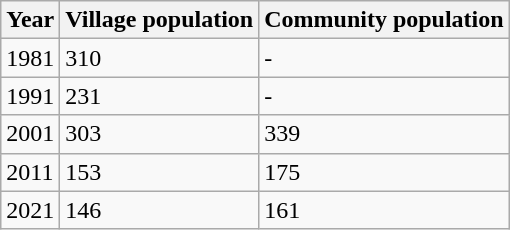<table class="wikitable">
<tr>
<th>Year</th>
<th>Village population</th>
<th>Community population</th>
</tr>
<tr>
<td>1981</td>
<td>310</td>
<td>-</td>
</tr>
<tr>
<td>1991</td>
<td>231</td>
<td>-</td>
</tr>
<tr>
<td>2001</td>
<td>303</td>
<td>339</td>
</tr>
<tr>
<td>2011</td>
<td>153</td>
<td>175</td>
</tr>
<tr>
<td>2021</td>
<td>146</td>
<td>161</td>
</tr>
</table>
